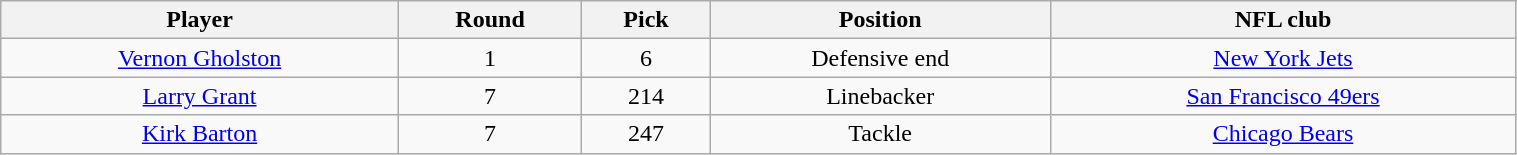<table class="wikitable" width="80%">
<tr>
<th>Player</th>
<th>Round</th>
<th>Pick</th>
<th>Position</th>
<th>NFL club</th>
</tr>
<tr align="center" bgcolor="">
<td><a href='#'>Vernon Gholston</a></td>
<td>1</td>
<td>6</td>
<td>Defensive end</td>
<td><a href='#'>New York Jets</a></td>
</tr>
<tr align="center" bgcolor="">
<td><a href='#'>Larry Grant</a></td>
<td>7</td>
<td>214</td>
<td>Linebacker</td>
<td><a href='#'>San Francisco 49ers</a></td>
</tr>
<tr align="center" bgcolor="">
<td><a href='#'>Kirk Barton</a></td>
<td>7</td>
<td>247</td>
<td>Tackle</td>
<td><a href='#'>Chicago Bears</a></td>
</tr>
</table>
